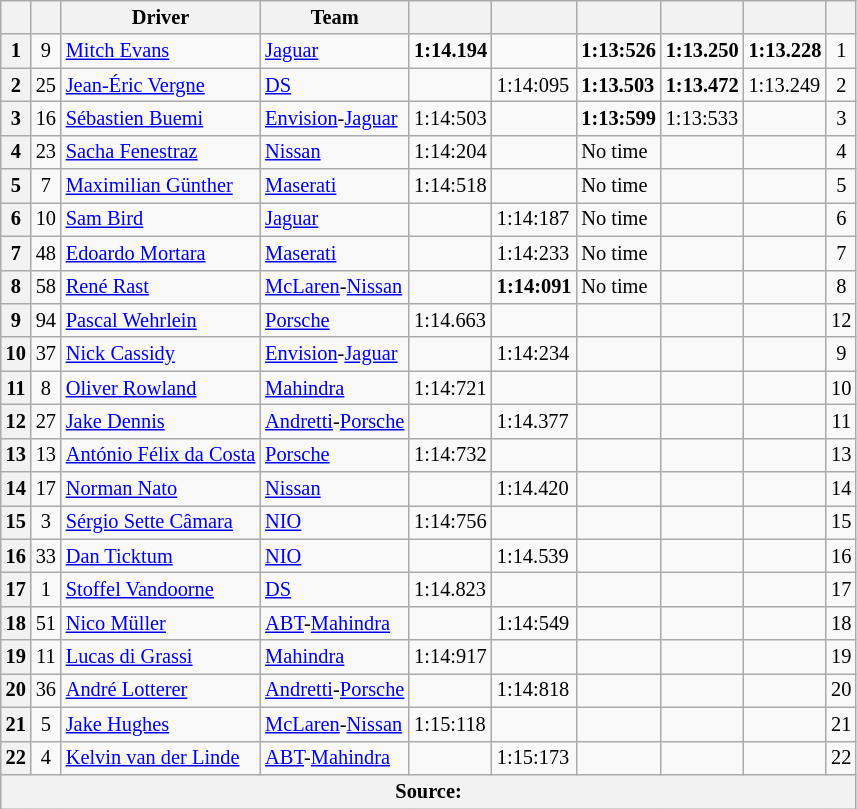<table class="wikitable sortable" style="font-size: 85%">
<tr>
<th scope="col"></th>
<th scope="col"></th>
<th scope="col">Driver</th>
<th scope="col">Team</th>
<th scope="col"></th>
<th scope="col"></th>
<th scope="col"></th>
<th scope="col"></th>
<th scope="col"></th>
<th scope="col"></th>
</tr>
<tr>
<th scope="row">1</th>
<td align="center">9</td>
<td data-sort-value="EVA"> <a href='#'>Mitch Evans</a></td>
<td><a href='#'>Jaguar</a></td>
<td><strong>1:14.194</strong></td>
<td></td>
<td><strong>1:13:526</strong></td>
<td><strong>1:13.250</strong></td>
<td><strong>1:13.228</strong></td>
<td align="center">1</td>
</tr>
<tr>
<th scope="row">2</th>
<td align="center">25</td>
<td data-sort-value="JEV"> <a href='#'>Jean-Éric Vergne</a></td>
<td><a href='#'>DS</a></td>
<td></td>
<td>1:14:095</td>
<td><strong>1:13.503</strong></td>
<td><strong>1:13.472</strong></td>
<td>1:13.249</td>
<td align="center">2</td>
</tr>
<tr>
<th scope="row">3</th>
<td align="center">16</td>
<td data-sort-value="BUE"> <a href='#'>Sébastien Buemi</a></td>
<td><a href='#'>Envision</a>-<a href='#'>Jaguar</a></td>
<td>1:14:503</td>
<td></td>
<td><strong>1:13:599</strong></td>
<td>1:13:533</td>
<td></td>
<td align="center">3</td>
</tr>
<tr>
<th scope="row">4</th>
<td align="center">23</td>
<td data-sort-value="FEN"> <a href='#'>Sacha Fenestraz</a></td>
<td><a href='#'>Nissan</a></td>
<td>1:14:204</td>
<td></td>
<td>No time</td>
<td></td>
<td></td>
<td align="center">4</td>
</tr>
<tr>
<th scope="row">5</th>
<td align="center">7</td>
<td data-sort-value="GUE"> <a href='#'>Maximilian Günther</a></td>
<td><a href='#'>Maserati</a></td>
<td>1:14:518</td>
<td></td>
<td>No time</td>
<td></td>
<td></td>
<td align="center">5</td>
</tr>
<tr>
<th scope="row">6</th>
<td align="center">10</td>
<td data-sort-value="BIR"> <a href='#'>Sam Bird</a></td>
<td><a href='#'>Jaguar</a></td>
<td></td>
<td>1:14:187</td>
<td>No time</td>
<td></td>
<td></td>
<td align="center">6</td>
</tr>
<tr>
<th scope="row">7</th>
<td align="center">48</td>
<td data-sort-value="MOR"> <a href='#'>Edoardo Mortara</a></td>
<td><a href='#'>Maserati</a></td>
<td></td>
<td>1:14:233</td>
<td>No time</td>
<td></td>
<td></td>
<td align="center">7</td>
</tr>
<tr>
<th scope="row">8</th>
<td align="center">58</td>
<td data-sort-value="RAS"> <a href='#'>René Rast</a></td>
<td><a href='#'>McLaren</a>-<a href='#'>Nissan</a></td>
<td></td>
<td><strong>1:14:091</strong></td>
<td>No time</td>
<td></td>
<td></td>
<td align="center">8</td>
</tr>
<tr>
<th scope="row">9</th>
<td align="center">94</td>
<td data-sort-value="WEH"> <a href='#'>Pascal Wehrlein</a></td>
<td><a href='#'>Porsche</a></td>
<td>1:14.663</td>
<td></td>
<td></td>
<td></td>
<td></td>
<td align="center">12</td>
</tr>
<tr>
<th scope="row">10</th>
<td align="center">37</td>
<td data-sort-value="CAS"> <a href='#'>Nick Cassidy</a></td>
<td><a href='#'>Envision</a>-<a href='#'>Jaguar</a></td>
<td></td>
<td>1:14:234</td>
<td></td>
<td></td>
<td></td>
<td align="center">9</td>
</tr>
<tr>
<th scope="row">11</th>
<td align="center">8</td>
<td data-sort-value="ROW"> <a href='#'>Oliver Rowland</a></td>
<td><a href='#'>Mahindra</a></td>
<td>1:14:721</td>
<td></td>
<td></td>
<td></td>
<td></td>
<td align="center">10</td>
</tr>
<tr>
<th scope="row">12</th>
<td align="center">27</td>
<td data-sort-value="DEN"> <a href='#'>Jake Dennis</a></td>
<td><a href='#'>Andretti</a>-<a href='#'>Porsche</a></td>
<td></td>
<td>1:14.377</td>
<td></td>
<td></td>
<td></td>
<td align="center">11</td>
</tr>
<tr>
<th scope="row">13</th>
<td align="center">13</td>
<td data-sort-value="DAC"> <a href='#'>António Félix da Costa</a></td>
<td><a href='#'>Porsche</a></td>
<td>1:14:732</td>
<td></td>
<td></td>
<td></td>
<td></td>
<td align="center">13</td>
</tr>
<tr>
<th scope="row">14</th>
<td align="center">17</td>
<td data-sort-value="NAT"> <a href='#'>Norman Nato</a></td>
<td><a href='#'>Nissan</a></td>
<td></td>
<td>1:14.420</td>
<td></td>
<td></td>
<td></td>
<td align="center">14</td>
</tr>
<tr>
<th scope="row">15</th>
<td align="center">3</td>
<td data-sort-value="SET"> <a href='#'>Sérgio Sette Câmara</a></td>
<td><a href='#'>NIO</a></td>
<td>1:14:756</td>
<td></td>
<td></td>
<td></td>
<td></td>
<td align="center">15</td>
</tr>
<tr>
<th scope="row">16</th>
<td align="center">33</td>
<td data-sort-value="TIC"> <a href='#'>Dan Ticktum</a></td>
<td><a href='#'>NIO</a></td>
<td></td>
<td>1:14.539</td>
<td></td>
<td></td>
<td></td>
<td align="center">16</td>
</tr>
<tr>
<th scope="row">17</th>
<td align="center">1</td>
<td data-sort-value="VAN"> <a href='#'>Stoffel Vandoorne</a></td>
<td><a href='#'>DS</a></td>
<td>1:14.823</td>
<td></td>
<td></td>
<td></td>
<td></td>
<td align="center">17</td>
</tr>
<tr>
<th scope="row">18</th>
<td align="center">51</td>
<td data-sort-value="MUE"> <a href='#'>Nico Müller</a></td>
<td><a href='#'>ABT</a>-<a href='#'>Mahindra</a></td>
<td></td>
<td>1:14:549</td>
<td></td>
<td></td>
<td></td>
<td align="center">18</td>
</tr>
<tr>
<th scope="row">19</th>
<td align="center">11</td>
<td data-sort-value="DIG"> <a href='#'>Lucas di Grassi</a></td>
<td><a href='#'>Mahindra</a></td>
<td>1:14:917</td>
<td></td>
<td></td>
<td></td>
<td></td>
<td align="center">19</td>
</tr>
<tr>
<th scope="row">20</th>
<td align="center">36</td>
<td data-sort-value="LOT"> <a href='#'>André Lotterer</a></td>
<td><a href='#'>Andretti</a>-<a href='#'>Porsche</a></td>
<td></td>
<td>1:14:818</td>
<td></td>
<td></td>
<td></td>
<td align="center">20</td>
</tr>
<tr>
<th scope="row">21</th>
<td align="center">5</td>
<td data-sort-value="HUG"> <a href='#'>Jake Hughes</a></td>
<td><a href='#'>McLaren</a>-<a href='#'>Nissan</a></td>
<td>1:15:118</td>
<td></td>
<td></td>
<td></td>
<td></td>
<td align="center">21</td>
</tr>
<tr>
<th scope="row">22</th>
<td align="center">4</td>
<td data-sort-value="VDL"> <a href='#'>Kelvin van der Linde</a></td>
<td><a href='#'>ABT</a>-<a href='#'>Mahindra</a></td>
<td></td>
<td>1:15:173</td>
<td></td>
<td></td>
<td></td>
<td align="center">22</td>
</tr>
<tr>
<th colspan="10">Source:</th>
</tr>
</table>
